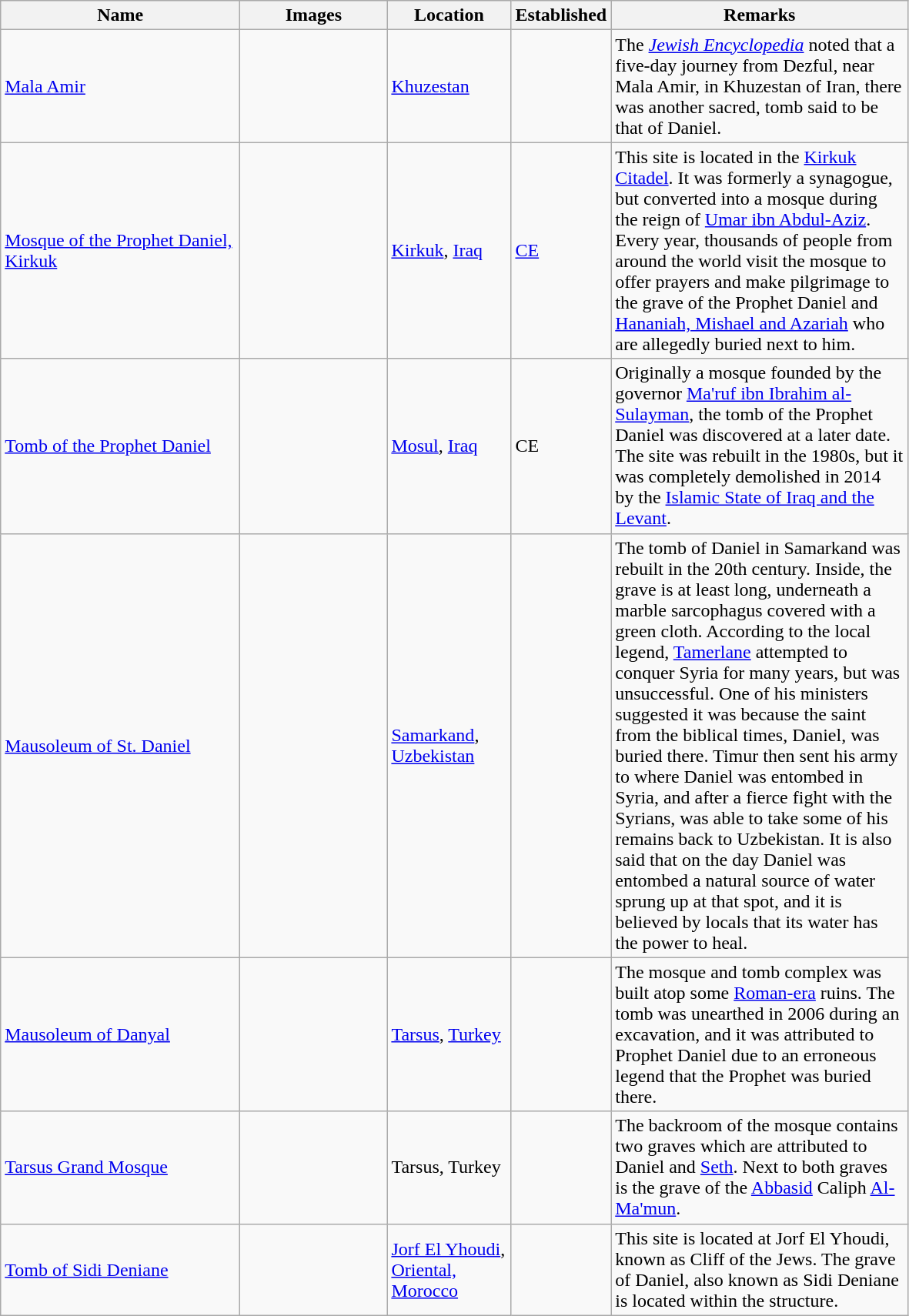<table class="wikitable sortable">
<tr>
<th align=left width=200px>Name</th>
<th align=center width=120px class=unsortable>Images</th>
<th align=left width=100px>Location</th>
<th align=left width=055px>Established</th>
<th align=left width=250px class=unsortable>Remarks</th>
</tr>
<tr>
<td><a href='#'>Mala Amir</a></td>
<td></td>
<td><a href='#'>Khuzestan</a></td>
<td></td>
<td>The <em><a href='#'>Jewish Encyclopedia</a></em> noted that a five-day journey from Dezful, near Mala Amir, in Khuzestan of Iran, there was another sacred, tomb said to be that of Daniel.</td>
</tr>
<tr>
<td><a href='#'>Mosque of the Prophet Daniel, Kirkuk</a></td>
<td></td>
<td><a href='#'>Kirkuk</a>, <a href='#'>Iraq</a></td>
<td> <a href='#'>CE</a></td>
<td>This site is located in the <a href='#'>Kirkuk Citadel</a>. It was formerly a synagogue, but converted into a mosque during the reign of <a href='#'>Umar ibn Abdul-Aziz</a>. Every year, thousands of people from around the world visit the mosque to offer prayers and make pilgrimage to the grave of the Prophet Daniel and <a href='#'>Hananiah, Mishael and Azariah</a> who are allegedly buried next to him.</td>
</tr>
<tr>
<td><a href='#'>Tomb of the Prophet Daniel</a></td>
<td></td>
<td><a href='#'>Mosul</a>, <a href='#'>Iraq</a></td>
<td> CE</td>
<td>Originally a mosque founded by the governor <a href='#'>Ma'ruf ibn Ibrahim al-Sulayman</a>, the tomb of the Prophet Daniel was discovered at a later date. The site was rebuilt in the 1980s, but it was completely demolished in 2014 by the <a href='#'>Islamic State of Iraq and the Levant</a>.</td>
</tr>
<tr>
<td><a href='#'>Mausoleum of St. Daniel</a></td>
<td></td>
<td><a href='#'>Samarkand</a>, <a href='#'>Uzbekistan</a></td>
<td></td>
<td>The tomb of Daniel in Samarkand was rebuilt in the 20th century. Inside, the grave is at least  long, underneath a marble sarcophagus covered with a green cloth. According to the local legend, <a href='#'>Tamerlane</a> attempted to conquer Syria for many years, but was unsuccessful. One of his ministers suggested it was because the saint from the biblical times, Daniel, was buried there. Timur then sent his army to where Daniel was entombed in Syria, and after a fierce fight with the Syrians, was able to take some of his remains back to Uzbekistan. It is also said that on the day Daniel was entombed a natural source of water sprung up at that spot, and it is believed by locals that its water has the power to heal.</td>
</tr>
<tr>
<td><a href='#'>Mausoleum of Danyal</a></td>
<td></td>
<td><a href='#'>Tarsus</a>, <a href='#'>Turkey</a></td>
<td></td>
<td>The mosque and tomb complex was built atop some <a href='#'>Roman-era</a> ruins. The tomb was unearthed in 2006 during an excavation, and it was attributed to Prophet Daniel due to an erroneous legend that the Prophet was buried there.</td>
</tr>
<tr>
<td><a href='#'>Tarsus Grand Mosque</a></td>
<td></td>
<td>Tarsus, Turkey</td>
<td></td>
<td>The backroom of the mosque contains two graves which are attributed to Daniel and <a href='#'>Seth</a>. Next to both graves is the grave of the <a href='#'>Abbasid</a> Caliph <a href='#'>Al-Ma'mun</a>.</td>
</tr>
<tr>
<td><a href='#'>Tomb of Sidi Deniane</a></td>
<td></td>
<td><a href='#'>Jorf El Yhoudi</a>, <a href='#'>Oriental, Morocco</a></td>
<td></td>
<td>This site is located at Jorf El Yhoudi, known as Cliff of the Jews. The grave of Daniel, also known as Sidi Deniane is located within the structure.</td>
</tr>
</table>
